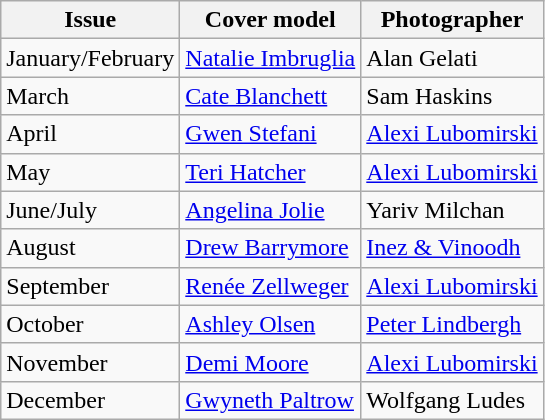<table class="sortable wikitable">
<tr>
<th>Issue</th>
<th>Cover model</th>
<th>Photographer</th>
</tr>
<tr>
<td>January/February</td>
<td><a href='#'>Natalie Imbruglia</a></td>
<td>Alan Gelati</td>
</tr>
<tr>
<td>March</td>
<td><a href='#'>Cate Blanchett</a></td>
<td>Sam Haskins</td>
</tr>
<tr>
<td>April</td>
<td><a href='#'>Gwen Stefani</a></td>
<td><a href='#'>Alexi Lubomirski</a></td>
</tr>
<tr>
<td>May</td>
<td><a href='#'>Teri Hatcher</a></td>
<td><a href='#'>Alexi Lubomirski</a></td>
</tr>
<tr>
<td>June/July</td>
<td><a href='#'>Angelina Jolie</a></td>
<td>Yariv Milchan</td>
</tr>
<tr>
<td>August</td>
<td><a href='#'>Drew Barrymore</a></td>
<td><a href='#'>Inez & Vinoodh</a></td>
</tr>
<tr>
<td>September</td>
<td><a href='#'>Renée Zellweger</a></td>
<td><a href='#'>Alexi Lubomirski</a></td>
</tr>
<tr>
<td>October</td>
<td><a href='#'>Ashley Olsen</a></td>
<td><a href='#'>Peter Lindbergh</a></td>
</tr>
<tr>
<td>November</td>
<td><a href='#'>Demi Moore</a></td>
<td><a href='#'>Alexi Lubomirski</a></td>
</tr>
<tr>
<td>December</td>
<td><a href='#'>Gwyneth Paltrow</a></td>
<td>Wolfgang Ludes</td>
</tr>
</table>
